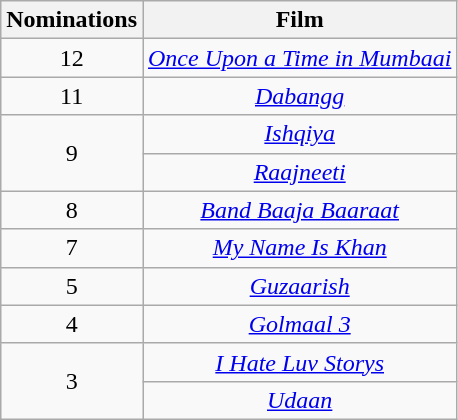<table class="wikitable plainrowheaders" style="text-align:center;">
<tr>
<th scope="col" style="width:55px;">Nominations</th>
<th scope="col" style="text-align:center;">Film</th>
</tr>
<tr>
<td scope="row" style="text-align:center">12</td>
<td><em><a href='#'>Once Upon a Time in Mumbaai</a></em></td>
</tr>
<tr>
<td scope="row" style="text-align:center">11</td>
<td><em><a href='#'>Dabangg</a></em></td>
</tr>
<tr>
<td rowspan="2">9</td>
<td><em><a href='#'>Ishqiya</a></em></td>
</tr>
<tr>
<td><em><a href='#'>Raajneeti</a></em></td>
</tr>
<tr>
<td scope="row" style="text-align:center;">8</td>
<td><em><a href='#'>Band Baaja Baaraat</a></em></td>
</tr>
<tr>
<td>7</td>
<td><em><a href='#'>My Name Is Khan</a></em></td>
</tr>
<tr>
<td>5</td>
<td><a href='#'><em>Guzaarish</em></a></td>
</tr>
<tr>
<td>4</td>
<td><em><a href='#'>Golmaal 3</a></em></td>
</tr>
<tr>
<td rowspan="2">3</td>
<td><em><a href='#'>I Hate Luv Storys</a></em></td>
</tr>
<tr>
<td><a href='#'><em>Udaan</em></a></td>
</tr>
</table>
